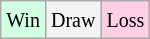<table class="wikitable">
<tr>
<td style="background-color: #d0ffe3;"><small>Win</small></td>
<td style="background-color: #f3f3f3;"><small>Draw</small></td>
<td style="background-color: #ffd0e3;"><small>Loss</small></td>
</tr>
</table>
